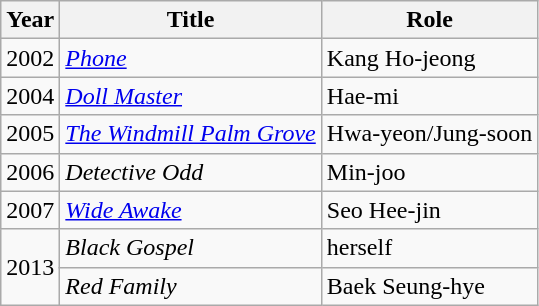<table class="wikitable">
<tr>
<th>Year</th>
<th>Title</th>
<th>Role</th>
</tr>
<tr>
<td>2002</td>
<td><em><a href='#'>Phone</a></em></td>
<td>Kang Ho-jeong</td>
</tr>
<tr>
<td>2004</td>
<td><em><a href='#'>Doll Master</a></em></td>
<td>Hae-mi</td>
</tr>
<tr>
<td>2005</td>
<td><em><a href='#'>The Windmill Palm Grove</a></em></td>
<td>Hwa-yeon/Jung-soon</td>
</tr>
<tr>
<td>2006</td>
<td><em>Detective Odd</em></td>
<td>Min-joo</td>
</tr>
<tr>
<td>2007</td>
<td><em><a href='#'>Wide Awake</a></em></td>
<td>Seo Hee-jin</td>
</tr>
<tr>
<td rowspan=2>2013</td>
<td><em>Black Gospel </em></td>
<td>herself</td>
</tr>
<tr>
<td><em>Red Family</em></td>
<td>Baek Seung-hye</td>
</tr>
</table>
